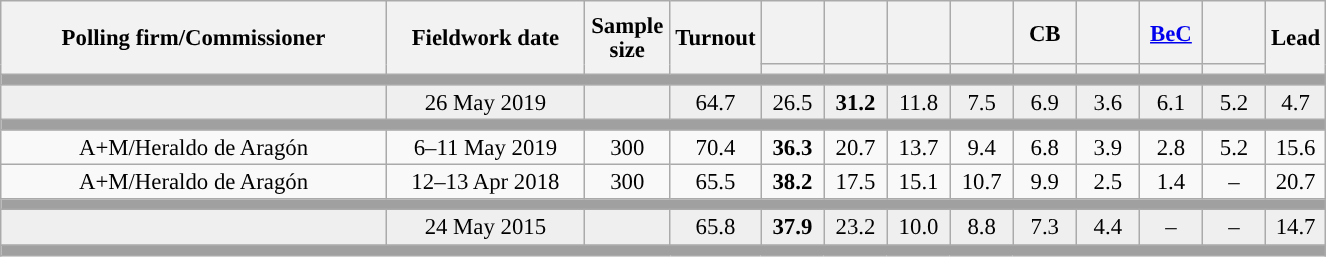<table class="wikitable collapsible collapsed" style="text-align:center; font-size:95%; line-height:16px;">
<tr style="height:42px;">
<th style="width:250px;" rowspan="2">Polling firm/Commissioner</th>
<th style="width:125px;" rowspan="2">Fieldwork date</th>
<th style="width:50px;" rowspan="2">Sample size</th>
<th style="width:45px;" rowspan="2">Turnout</th>
<th style="width:35px;"></th>
<th style="width:35px;"></th>
<th style="width:35px;"></th>
<th style="width:35px;"></th>
<th style="width:35px;">CB</th>
<th style="width:35px;"></th>
<th style="width:35px;"><a href='#'>BeC</a></th>
<th style="width:35px;"></th>
<th style="width:30px;" rowspan="2">Lead</th>
</tr>
<tr>
<th style="color:inherit;background:"></th>
<th style="color:inherit;background:"></th>
<th style="color:inherit;background:"></th>
<th style="color:inherit;background:"></th>
<th style="color:inherit;background:"></th>
<th style="color:inherit;background:"></th>
<th style="color:inherit;background:"></th>
<th style="color:inherit;background:"></th>
</tr>
<tr>
<td colspan="13" style="background:#A0A0A0"></td>
</tr>
<tr style="background:#EFEFEF;">
<td><strong></strong></td>
<td>26 May 2019</td>
<td></td>
<td>64.7</td>
<td>26.5<br></td>
<td><strong>31.2</strong><br></td>
<td>11.8<br></td>
<td>7.5<br></td>
<td>6.9<br></td>
<td>3.6<br></td>
<td>6.1<br></td>
<td>5.2<br></td>
<td style="background:">4.7</td>
</tr>
<tr>
<td colspan="13" style="background:#A0A0A0"></td>
</tr>
<tr>
<td>A+M/Heraldo de Aragón</td>
<td>6–11 May 2019</td>
<td>300</td>
<td>70.4</td>
<td><strong>36.3</strong><br></td>
<td>20.7<br></td>
<td>13.7<br></td>
<td>9.4<br></td>
<td>6.8<br></td>
<td>3.9<br></td>
<td>2.8<br></td>
<td>5.2<br></td>
<td style="background:">15.6</td>
</tr>
<tr>
<td>A+M/Heraldo de Aragón</td>
<td>12–13 Apr 2018</td>
<td>300</td>
<td>65.5</td>
<td><strong>38.2</strong><br></td>
<td>17.5<br></td>
<td>15.1<br></td>
<td>10.7<br></td>
<td>9.9<br></td>
<td>2.5<br></td>
<td>1.4<br></td>
<td>–</td>
<td style="background:">20.7</td>
</tr>
<tr>
<td colspan="13" style="background:#A0A0A0"></td>
</tr>
<tr style="background:#EFEFEF;">
<td><strong></strong></td>
<td>24 May 2015</td>
<td></td>
<td>65.8</td>
<td><strong>37.9</strong><br></td>
<td>23.2<br></td>
<td>10.0<br></td>
<td>8.8<br></td>
<td>7.3<br></td>
<td>4.4<br></td>
<td>–</td>
<td>–</td>
<td style="background:">14.7</td>
</tr>
<tr>
<td colspan="13" style="background:#A0A0A0"></td>
</tr>
</table>
